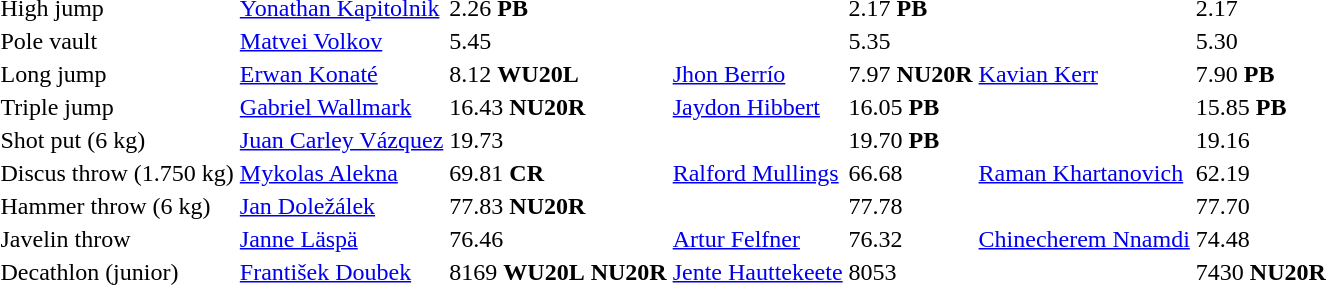<table>
<tr>
<td>High jump<br></td>
<td><a href='#'>Yonathan Kapitolnik</a> <br></td>
<td>2.26 <strong>PB</strong></td>
<td> <br></td>
<td>2.17 <strong>PB</strong></td>
<td> <br></td>
<td>2.17</td>
</tr>
<tr>
<td>Pole vault<br></td>
<td><a href='#'>Matvei Volkov</a> <br></td>
<td>5.45</td>
<td> <br></td>
<td>5.35</td>
<td> <br></td>
<td>5.30</td>
</tr>
<tr>
<td>Long jump<br></td>
<td><a href='#'>Erwan Konaté</a> <br></td>
<td>8.12 <strong>WU20L</strong></td>
<td><a href='#'>Jhon Berrío</a> <br></td>
<td>7.97 <strong>NU20R</strong></td>
<td><a href='#'>Kavian Kerr</a> <br></td>
<td>7.90 <strong>PB</strong></td>
</tr>
<tr>
<td>Triple jump<br></td>
<td><a href='#'>Gabriel Wallmark</a> <br></td>
<td>16.43 <strong>NU20R</strong></td>
<td><a href='#'>Jaydon Hibbert</a><br></td>
<td>16.05 <strong>PB</strong></td>
<td><br></td>
<td>15.85 <strong>PB</strong></td>
</tr>
<tr>
<td>Shot put (6 kg)<br></td>
<td><a href='#'>Juan Carley Vázquez</a> <br></td>
<td>19.73</td>
<td><br></td>
<td>19.70 <strong>PB</strong></td>
<td><br></td>
<td>19.16</td>
</tr>
<tr>
<td>Discus throw (1.750 kg)<br></td>
<td><a href='#'>Mykolas Alekna</a><br></td>
<td>69.81 <strong>CR</strong></td>
<td><a href='#'>Ralford Mullings</a><br></td>
<td>66.68</td>
<td><a href='#'>Raman Khartanovich</a><br></td>
<td>62.19</td>
</tr>
<tr>
<td>Hammer throw (6 kg)<br></td>
<td><a href='#'>Jan Doležálek</a> <br></td>
<td>77.83 <strong>NU20R</strong></td>
<td> <br></td>
<td>77.78</td>
<td> <br></td>
<td>77.70</td>
</tr>
<tr>
<td>Javelin throw<br></td>
<td><a href='#'>Janne Läspä</a> <br></td>
<td>76.46</td>
<td><a href='#'>Artur Felfner</a> <br></td>
<td>76.32</td>
<td><a href='#'>Chinecherem Nnamdi</a> <br></td>
<td>74.48</td>
</tr>
<tr>
<td>Decathlon (junior)<br></td>
<td><a href='#'>František Doubek</a><br></td>
<td>8169 <strong>WU20L</strong> <strong>NU20R</strong></td>
<td><a href='#'>Jente Hauttekeete</a><br></td>
<td>8053</td>
<td><br></td>
<td>7430 <strong>NU20R</strong></td>
</tr>
</table>
